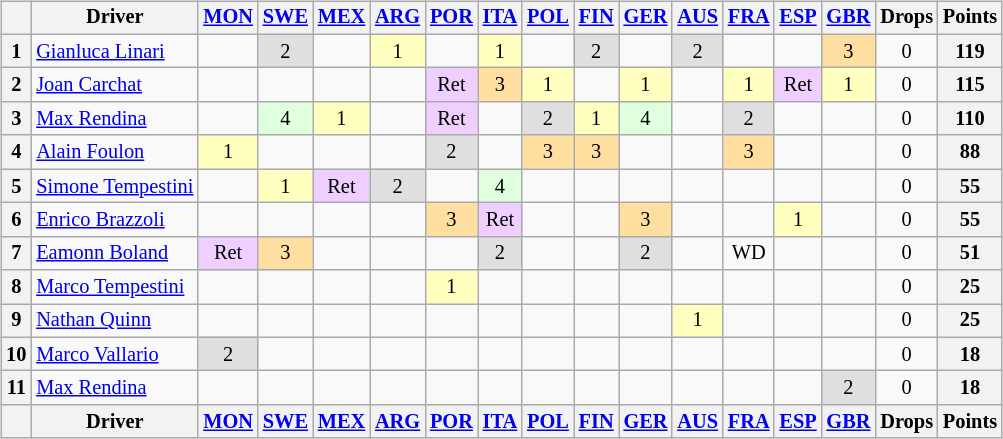<table>
<tr>
<td><br><table class="wikitable" style="font-size: 85%; text-align: center;">
<tr valign="top">
<th valign="middle"></th>
<th valign="middle">Driver</th>
<th><a href='#'>MON</a><br></th>
<th><a href='#'>SWE</a><br></th>
<th><a href='#'>MEX</a><br></th>
<th><a href='#'>ARG</a><br></th>
<th><a href='#'>POR</a><br></th>
<th><a href='#'>ITA</a><br></th>
<th><a href='#'>POL</a><br></th>
<th><a href='#'>FIN</a><br></th>
<th><a href='#'>GER</a><br></th>
<th><a href='#'>AUS</a><br></th>
<th><a href='#'>FRA</a><br></th>
<th><a href='#'>ESP</a><br></th>
<th><a href='#'>GBR</a><br></th>
<th valign="middle">Drops</th>
<th valign="middle">Points</th>
</tr>
<tr>
<th>1</th>
<td align="left"> <a href='#'>Gianluca Linari</a></td>
<td></td>
<td style="background:#dfdfdf;">2</td>
<td></td>
<td style="background:#ffffbf;">1</td>
<td></td>
<td style="background:#ffffbf;">1</td>
<td></td>
<td style="background:#dfdfdf;">2</td>
<td></td>
<td style="background:#dfdfdf;">2</td>
<td></td>
<td></td>
<td style="background:#ffdf9f;">3</td>
<td>0</td>
<th>119</th>
</tr>
<tr>
<th>2</th>
<td align="left"> <a href='#'>Joan Carchat</a></td>
<td></td>
<td></td>
<td></td>
<td></td>
<td style="background:#efcfff;">Ret</td>
<td style="background:#ffdf9f;">3</td>
<td style="background:#ffffbf;">1</td>
<td></td>
<td style="background:#ffffbf;">1</td>
<td></td>
<td style="background:#ffffbf;">1</td>
<td style="background:#efcfff;">Ret</td>
<td style="background:#ffffbf;">1</td>
<td>0</td>
<th>115</th>
</tr>
<tr>
<th>3</th>
<td align="left"> <a href='#'>Max Rendina</a></td>
<td></td>
<td style="background:#dfffdf;">4</td>
<td style="background:#ffffbf;">1</td>
<td></td>
<td style="background:#efcfff;">Ret</td>
<td></td>
<td style="background:#dfdfdf;">2</td>
<td style="background:#ffffbf;">1</td>
<td style="background:#dfffdf;">4</td>
<td></td>
<td style="background:#dfdfdf;">2</td>
<td></td>
<td></td>
<td>0</td>
<th>110</th>
</tr>
<tr>
<th>4</th>
<td align="left"> <a href='#'>Alain Foulon</a></td>
<td style="background:#ffffbf;">1</td>
<td></td>
<td></td>
<td></td>
<td style="background:#dfdfdf;">2</td>
<td></td>
<td style="background:#ffdf9f;">3</td>
<td style="background:#ffdf9f;">3</td>
<td></td>
<td></td>
<td style="background:#ffdf9f;">3</td>
<td></td>
<td></td>
<td>0</td>
<th>88</th>
</tr>
<tr>
<th>5</th>
<td align="left"> <a href='#'>Simone Tempestini</a></td>
<td></td>
<td style="background:#ffffbf;">1</td>
<td style="background:#efcfff;">Ret</td>
<td style="background:#dfdfdf;">2</td>
<td></td>
<td style="background:#dfffdf;">4</td>
<td></td>
<td></td>
<td></td>
<td></td>
<td></td>
<td></td>
<td></td>
<td>0</td>
<th>55</th>
</tr>
<tr>
<th>6</th>
<td align="left"> <a href='#'>Enrico Brazzoli</a></td>
<td></td>
<td></td>
<td></td>
<td></td>
<td style="background:#ffdf9f;">3</td>
<td style="background:#efcfff;">Ret</td>
<td></td>
<td></td>
<td style="background:#ffdf9f;">3</td>
<td></td>
<td></td>
<td style="background:#ffffbf;">1</td>
<td></td>
<td>0</td>
<th>55</th>
</tr>
<tr>
<th>7</th>
<td align="left"> <a href='#'>Eamonn Boland</a></td>
<td style="background:#efcfff;">Ret</td>
<td style="background:#ffdf9f;">3</td>
<td></td>
<td></td>
<td></td>
<td style="background:#dfdfdf;">2</td>
<td></td>
<td></td>
<td style="background:#dfdfdf;">2</td>
<td></td>
<td>WD</td>
<td></td>
<td></td>
<td>0</td>
<th>51</th>
</tr>
<tr>
<th>8</th>
<td align="left"> <a href='#'>Marco Tempestini</a></td>
<td></td>
<td></td>
<td></td>
<td></td>
<td style="background:#ffffbf;">1</td>
<td></td>
<td></td>
<td></td>
<td></td>
<td></td>
<td></td>
<td></td>
<td></td>
<td>0</td>
<th>25</th>
</tr>
<tr>
<th>9</th>
<td align="left"> <a href='#'>Nathan Quinn</a></td>
<td></td>
<td></td>
<td></td>
<td></td>
<td></td>
<td></td>
<td></td>
<td></td>
<td></td>
<td style="background:#ffffbf;">1</td>
<td></td>
<td></td>
<td></td>
<td>0</td>
<th>25</th>
</tr>
<tr>
<th>10</th>
<td align="left"> <a href='#'>Marco Vallario</a></td>
<td style="background:#dfdfdf;">2</td>
<td></td>
<td></td>
<td></td>
<td></td>
<td></td>
<td></td>
<td></td>
<td></td>
<td></td>
<td></td>
<td></td>
<td></td>
<td>0</td>
<th>18</th>
</tr>
<tr>
<th>11</th>
<td align="left"> <a href='#'>Max Rendina</a></td>
<td></td>
<td></td>
<td></td>
<td></td>
<td></td>
<td></td>
<td></td>
<td></td>
<td></td>
<td></td>
<td></td>
<td></td>
<td style="background:#dfdfdf;">2</td>
<td>0</td>
<th>18</th>
</tr>
<tr valign="top">
<th valign="middle"></th>
<th valign="middle">Driver</th>
<th><a href='#'>MON</a><br></th>
<th><a href='#'>SWE</a><br></th>
<th><a href='#'>MEX</a><br></th>
<th><a href='#'>ARG</a><br></th>
<th><a href='#'>POR</a><br></th>
<th><a href='#'>ITA</a><br></th>
<th><a href='#'>POL</a><br></th>
<th><a href='#'>FIN</a><br></th>
<th><a href='#'>GER</a><br></th>
<th><a href='#'>AUS</a><br></th>
<th><a href='#'>FRA</a><br></th>
<th><a href='#'>ESP</a><br></th>
<th><a href='#'>GBR</a><br></th>
<th valign="middle">Drops</th>
<th valign="middle">Points</th>
</tr>
</table>
</td>
<td valign="top"><br></td>
</tr>
</table>
